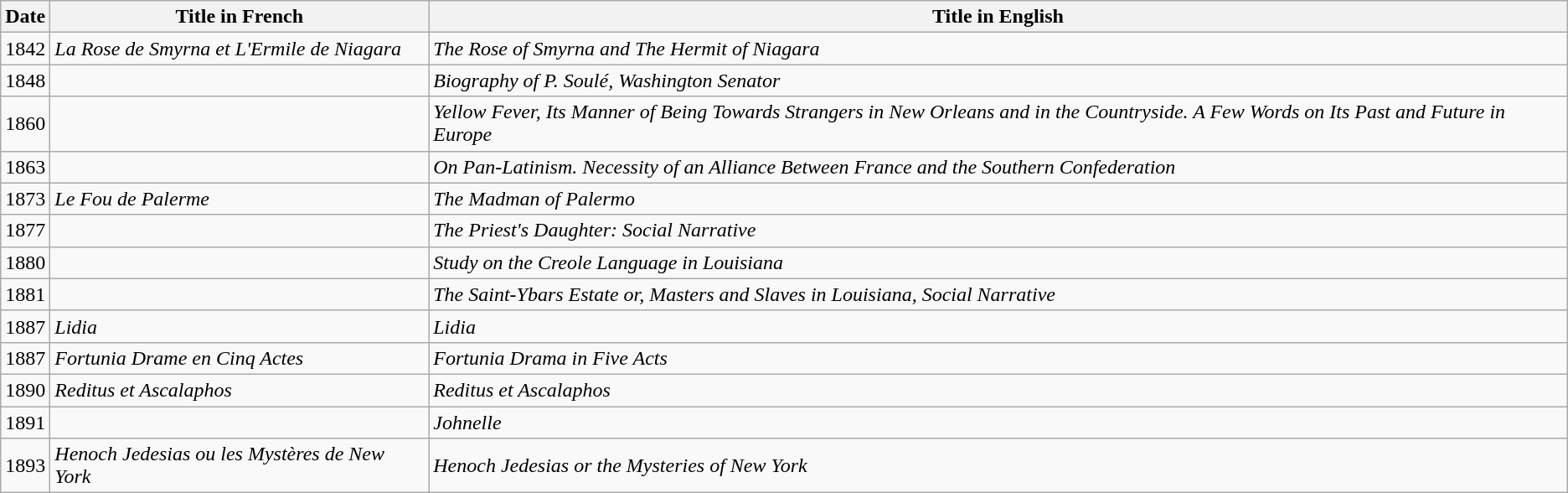<table class="wikitable">
<tr>
<th>Date</th>
<th>Title in French</th>
<th>Title in English</th>
</tr>
<tr>
<td>1842</td>
<td><em>La Rose de Smyrna et L'Ermile de Niagara</em></td>
<td><em>The Rose of Smyrna and The Hermit of Niagara</em></td>
</tr>
<tr>
<td>1848</td>
<td><em></em></td>
<td><em>Biography of P. Soulé, Washington Senator</em></td>
</tr>
<tr>
<td>1860</td>
<td><em></em></td>
<td><em>Yellow Fever, Its Manner of Being Towards Strangers in New Orleans and in the Countryside. A Few Words on Its Past and Future in Europe</em></td>
</tr>
<tr>
<td>1863</td>
<td><em></em></td>
<td><em>On Pan-Latinism. Necessity of an Alliance Between France and the Southern Confederation</em></td>
</tr>
<tr>
<td>1873</td>
<td><em>Le Fou de Palerme</em></td>
<td><em>The Madman of Palermo</em></td>
</tr>
<tr>
<td>1877</td>
<td><em></em></td>
<td><em>The Priest's Daughter: Social Narrative</em></td>
</tr>
<tr>
<td>1880</td>
<td><em></em></td>
<td><em>Study on the Creole Language in Louisiana</em></td>
</tr>
<tr>
<td>1881</td>
<td><em></em></td>
<td><em>The Saint-Ybars Estate or, Masters and Slaves in Louisiana, Social Narrative</em></td>
</tr>
<tr>
<td>1887</td>
<td><em>Lidia</em></td>
<td><em>Lidia</em></td>
</tr>
<tr>
<td>1887</td>
<td><em>Fortunia Drame en Cinq Actes</em></td>
<td><em>Fortunia Drama in Five Acts</em></td>
</tr>
<tr>
<td>1890</td>
<td><em>Reditus et Ascalaphos</em></td>
<td><em>Reditus et Ascalaphos</em></td>
</tr>
<tr>
<td>1891</td>
<td><em></em></td>
<td><em>Johnelle</em></td>
</tr>
<tr>
<td>1893</td>
<td><em>Henoch Jedesias ou les Mystères de New York</em></td>
<td><em>Henoch Jedesias or the Mysteries of New York</em></td>
</tr>
</table>
